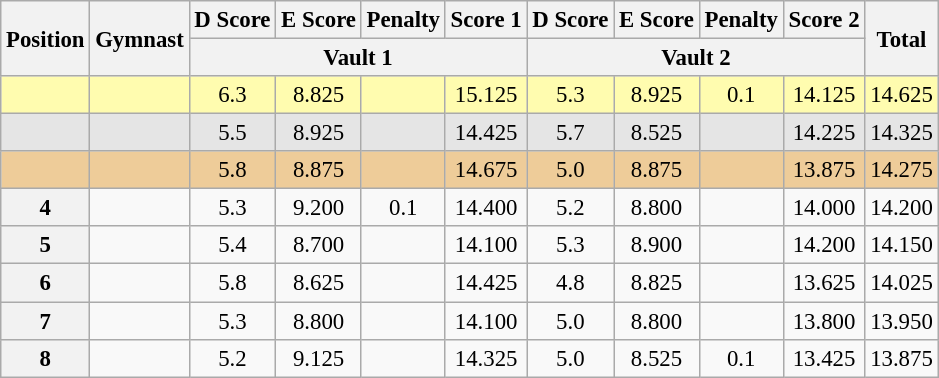<table class="wikitable sortable" style="text-align:center; font-size:95%">
<tr>
<th rowspan=2>Position</th>
<th rowspan=2>Gymnast</th>
<th colspan=1>D Score</th>
<th colspan=1>E Score</th>
<th colspan=1>Penalty</th>
<th colspan=1>Score 1</th>
<th colspan=1>D Score</th>
<th colspan=1>E Score</th>
<th colspan=1>Penalty</th>
<th colspan=1>Score 2</th>
<th rowspan=2>Total</th>
</tr>
<tr>
<th colspan=4>Vault 1</th>
<th colspan=4>Vault 2</th>
</tr>
<tr bgcolor=fffcaf>
<td></td>
<td align=left></td>
<td>6.3</td>
<td>8.825</td>
<td></td>
<td>15.125</td>
<td>5.3</td>
<td>8.925</td>
<td>0.1</td>
<td>14.125</td>
<td>14.625</td>
</tr>
<tr bgcolor=e5e5e5>
<td></td>
<td align=left></td>
<td>5.5</td>
<td>8.925</td>
<td></td>
<td>14.425</td>
<td>5.7</td>
<td>8.525</td>
<td></td>
<td>14.225</td>
<td>14.325</td>
</tr>
<tr bgcolor=eecc99>
<td></td>
<td align=left></td>
<td>5.8</td>
<td>8.875</td>
<td></td>
<td>14.675</td>
<td>5.0</td>
<td>8.875</td>
<td></td>
<td>13.875</td>
<td>14.275</td>
</tr>
<tr>
<th>4</th>
<td align=left></td>
<td>5.3</td>
<td>9.200</td>
<td>0.1</td>
<td>14.400</td>
<td>5.2</td>
<td>8.800</td>
<td></td>
<td>14.000</td>
<td>14.200</td>
</tr>
<tr>
<th>5</th>
<td align=left></td>
<td>5.4</td>
<td>8.700</td>
<td></td>
<td>14.100</td>
<td>5.3</td>
<td>8.900</td>
<td></td>
<td>14.200</td>
<td>14.150</td>
</tr>
<tr>
<th>6</th>
<td align=left></td>
<td>5.8</td>
<td>8.625</td>
<td></td>
<td>14.425</td>
<td>4.8</td>
<td>8.825</td>
<td></td>
<td>13.625</td>
<td>14.025</td>
</tr>
<tr>
<th>7</th>
<td align=left></td>
<td>5.3</td>
<td>8.800</td>
<td></td>
<td>14.100</td>
<td>5.0</td>
<td>8.800</td>
<td></td>
<td>13.800</td>
<td>13.950</td>
</tr>
<tr>
<th>8</th>
<td align=left></td>
<td>5.2</td>
<td>9.125</td>
<td></td>
<td>14.325</td>
<td>5.0</td>
<td>8.525</td>
<td>0.1</td>
<td>13.425</td>
<td>13.875</td>
</tr>
</table>
